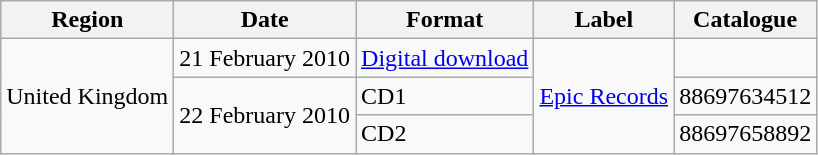<table class="wikitable">
<tr>
<th>Region</th>
<th>Date</th>
<th>Format</th>
<th>Label</th>
<th>Catalogue</th>
</tr>
<tr>
<td rowspan="3">United Kingdom</td>
<td>21 February 2010</td>
<td><a href='#'>Digital download</a></td>
<td rowspan="3"><a href='#'>Epic Records</a></td>
<td></td>
</tr>
<tr>
<td rowspan="2">22 February 2010</td>
<td>CD1</td>
<td>88697634512</td>
</tr>
<tr>
<td>CD2</td>
<td>88697658892</td>
</tr>
</table>
